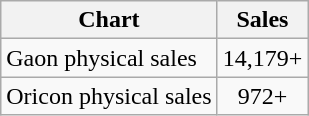<table class="wikitable">
<tr>
<th>Chart</th>
<th>Sales</th>
</tr>
<tr>
<td>Gaon physical sales</td>
<td align="center">14,179+</td>
</tr>
<tr>
<td>Oricon physical sales</td>
<td align="center">972+</td>
</tr>
</table>
